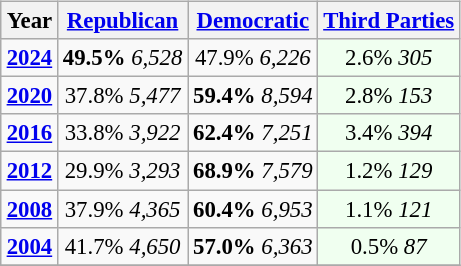<table class="wikitable" style="float:right; font-size:95%;">
<tr>
<th>Year</th>
<th><a href='#'>Republican</a></th>
<th><a href='#'>Democratic</a></th>
<th><a href='#'>Third Parties</a></th>
</tr>
<tr>
<td style="text-align:center;" ><strong><a href='#'>2024</a></strong></td>
<td style="text-align:center;" ><strong>49.5%</strong> <em>6,528</em></td>
<td style="text-align:center;" >47.9%  <em>6,226</em></td>
<td style="text-align:center; background:honeyDew;">2.6% <em>305</em></td>
</tr>
<tr>
<td style="text-align:center;" ><strong><a href='#'>2020</a></strong></td>
<td style="text-align:center;" >37.8% <em>5,477</em></td>
<td style="text-align:center;" ><strong>59.4%</strong>  <em>8,594</em></td>
<td style="text-align:center; background:honeyDew;">2.8% <em>153</em></td>
</tr>
<tr>
<td style="text-align:center;" ><strong><a href='#'>2016</a></strong></td>
<td style="text-align:center;" >33.8% <em>3,922</em></td>
<td style="text-align:center;" ><strong>62.4%</strong> <em>7,251</em></td>
<td style="text-align:center; background:honeyDew;">3.4% <em>394</em></td>
</tr>
<tr>
<td style="text-align:center;" ><strong><a href='#'>2012</a></strong></td>
<td style="text-align:center;" >29.9% <em>3,293</em></td>
<td style="text-align:center;" ><strong>68.9%</strong> <em>7,579</em></td>
<td style="text-align:center; background:honeyDew;">1.2% <em>129</em></td>
</tr>
<tr>
<td style="text-align:center;" ><strong><a href='#'>2008</a></strong></td>
<td style="text-align:center;" >37.9%  <em>4,365</em></td>
<td style="text-align:center;" ><strong>60.4%</strong> <em>6,953</em></td>
<td style="text-align:center; background:honeyDew;">1.1% <em>121</em></td>
</tr>
<tr>
<td style="text-align:center;" ><strong><a href='#'>2004</a></strong></td>
<td style="text-align:center;" >41.7% <em>4,650</em></td>
<td style="text-align:center;" ><strong>57.0%</strong>   <em>6,363</em></td>
<td style="text-align:center; background:honeyDew;">0.5% <em>87</em></td>
</tr>
<tr>
</tr>
</table>
